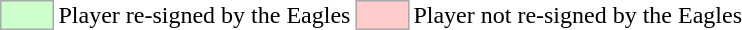<table>
<tr>
<td style="background:#cfc;border:1px solid #aaa;width:2em"></td>
<td>Player re-signed by the Eagles</td>
<td style="background:#fcc;border:1px solid #aaa;width:2em"></td>
<td>Player not re-signed by the Eagles</td>
</tr>
</table>
